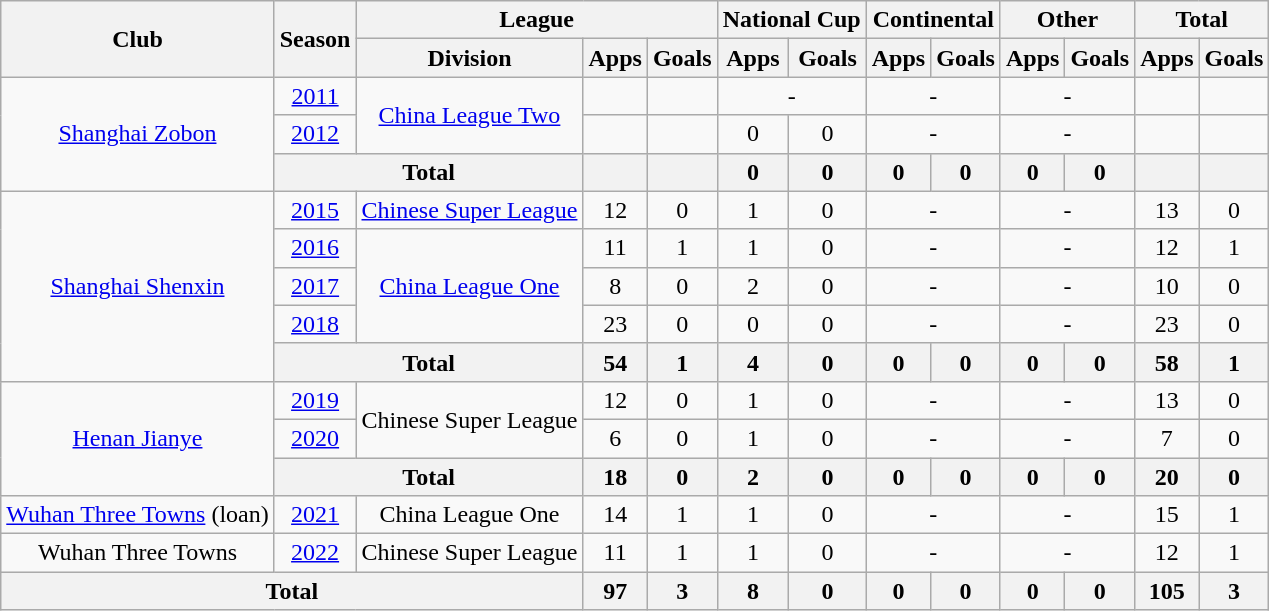<table class="wikitable" style="text-align: center">
<tr>
<th rowspan="2">Club</th>
<th rowspan="2">Season</th>
<th colspan="3">League</th>
<th colspan="2">National Cup</th>
<th colspan="2">Continental</th>
<th colspan="2">Other</th>
<th colspan="2">Total</th>
</tr>
<tr>
<th>Division</th>
<th>Apps</th>
<th>Goals</th>
<th>Apps</th>
<th>Goals</th>
<th>Apps</th>
<th>Goals</th>
<th>Apps</th>
<th>Goals</th>
<th>Apps</th>
<th>Goals</th>
</tr>
<tr>
<td rowspan="3"><a href='#'>Shanghai Zobon</a></td>
<td><a href='#'>2011</a></td>
<td rowspan="2"><a href='#'>China League Two</a></td>
<td></td>
<td></td>
<td colspan="2">-</td>
<td colspan="2">-</td>
<td colspan="2">-</td>
<td></td>
<td></td>
</tr>
<tr>
<td><a href='#'>2012</a></td>
<td></td>
<td></td>
<td>0</td>
<td>0</td>
<td colspan="2">-</td>
<td colspan="2">-</td>
<td></td>
<td></td>
</tr>
<tr>
<th colspan="2"><strong>Total</strong></th>
<th></th>
<th></th>
<th>0</th>
<th>0</th>
<th>0</th>
<th>0</th>
<th>0</th>
<th>0</th>
<th></th>
<th></th>
</tr>
<tr>
<td rowspan="5"><a href='#'>Shanghai Shenxin</a></td>
<td><a href='#'>2015</a></td>
<td><a href='#'>Chinese Super League</a></td>
<td>12</td>
<td>0</td>
<td>1</td>
<td>0</td>
<td colspan="2">-</td>
<td colspan="2">-</td>
<td>13</td>
<td>0</td>
</tr>
<tr>
<td><a href='#'>2016</a></td>
<td rowspan="3"><a href='#'>China League One</a></td>
<td>11</td>
<td>1</td>
<td>1</td>
<td>0</td>
<td colspan="2">-</td>
<td colspan="2">-</td>
<td>12</td>
<td>1</td>
</tr>
<tr>
<td><a href='#'>2017</a></td>
<td>8</td>
<td>0</td>
<td>2</td>
<td>0</td>
<td colspan="2">-</td>
<td colspan="2">-</td>
<td>10</td>
<td>0</td>
</tr>
<tr>
<td><a href='#'>2018</a></td>
<td>23</td>
<td>0</td>
<td>0</td>
<td>0</td>
<td colspan="2">-</td>
<td colspan="2">-</td>
<td>23</td>
<td>0</td>
</tr>
<tr>
<th colspan="2"><strong>Total</strong></th>
<th>54</th>
<th>1</th>
<th>4</th>
<th>0</th>
<th>0</th>
<th>0</th>
<th>0</th>
<th>0</th>
<th>58</th>
<th>1</th>
</tr>
<tr>
<td rowspan=3><a href='#'>Henan Jianye</a></td>
<td><a href='#'>2019</a></td>
<td rowspan=2>Chinese Super League</td>
<td>12</td>
<td>0</td>
<td>1</td>
<td>0</td>
<td colspan="2">-</td>
<td colspan="2">-</td>
<td>13</td>
<td>0</td>
</tr>
<tr>
<td><a href='#'>2020</a></td>
<td>6</td>
<td>0</td>
<td>1</td>
<td>0</td>
<td colspan="2">-</td>
<td colspan="2">-</td>
<td>7</td>
<td>0</td>
</tr>
<tr>
<th colspan="2"><strong>Total</strong></th>
<th>18</th>
<th>0</th>
<th>2</th>
<th>0</th>
<th>0</th>
<th>0</th>
<th>0</th>
<th>0</th>
<th>20</th>
<th>0</th>
</tr>
<tr>
<td><a href='#'>Wuhan Three Towns</a> (loan)</td>
<td><a href='#'>2021</a></td>
<td>China League One</td>
<td>14</td>
<td>1</td>
<td>1</td>
<td>0</td>
<td colspan="2">-</td>
<td colspan="2">-</td>
<td>15</td>
<td>1</td>
</tr>
<tr>
<td>Wuhan Three Towns</td>
<td><a href='#'>2022</a></td>
<td>Chinese Super League</td>
<td>11</td>
<td>1</td>
<td>1</td>
<td>0</td>
<td colspan="2">-</td>
<td colspan="2">-</td>
<td>12</td>
<td>1</td>
</tr>
<tr>
<th colspan=3>Total</th>
<th>97</th>
<th>3</th>
<th>8</th>
<th>0</th>
<th>0</th>
<th>0</th>
<th>0</th>
<th>0</th>
<th>105</th>
<th>3</th>
</tr>
</table>
